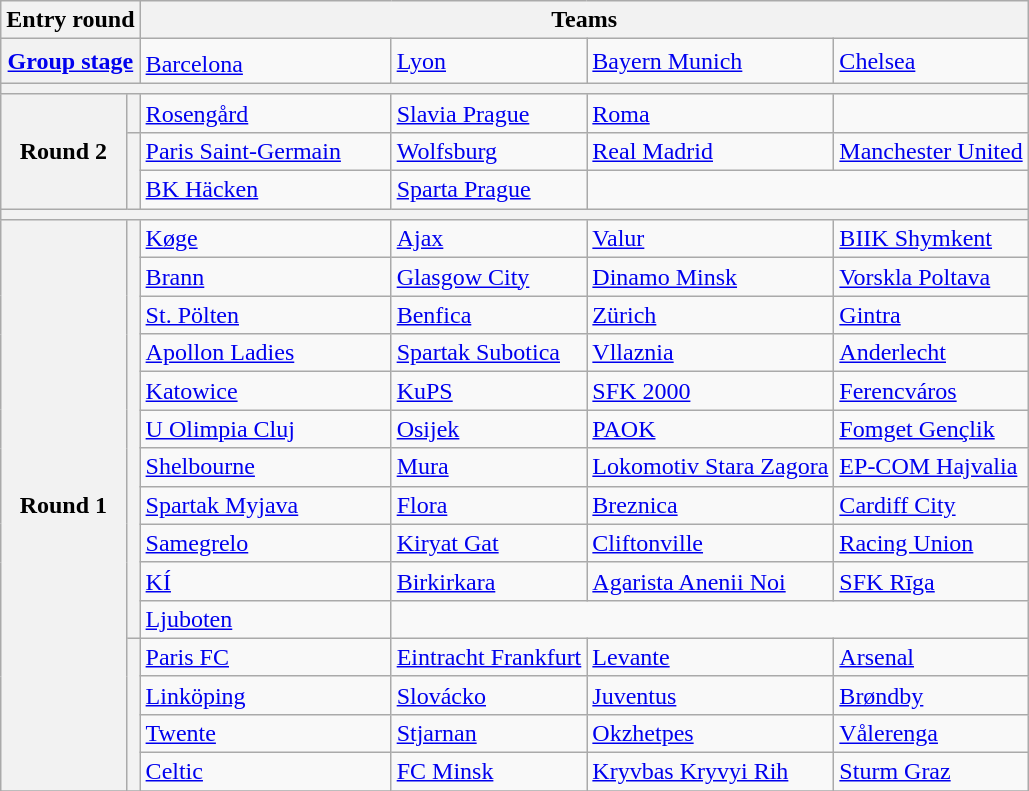<table class="wikitable">
<tr>
<th colspan="2">Entry round</th>
<th colspan="4">Teams</th>
</tr>
<tr>
<th colspan="2"><a href='#'>Group stage</a></th>
<td style="min-width:10em"> <a href='#'>Barcelona</a> <sup></sup></td>
<td> <a href='#'>Lyon</a> </td>
<td> <a href='#'>Bayern Munich</a> </td>
<td> <a href='#'>Chelsea</a> </td>
</tr>
<tr>
<th colspan="6"></th>
</tr>
<tr>
<th rowspan="3">Round 2</th>
<th></th>
<td style="min-width:10em"> <a href='#'>Rosengård</a> </td>
<td> <a href='#'>Slavia Prague</a> </td>
<td> <a href='#'>Roma</a> </td>
<td></td>
</tr>
<tr>
<th rowspan="2"></th>
<td> <a href='#'>Paris Saint-Germain</a> </td>
<td> <a href='#'>Wolfsburg</a>  </td>
<td> <a href='#'>Real Madrid</a> </td>
<td> <a href='#'>Manchester United</a> </td>
</tr>
<tr>
<td> <a href='#'>BK Häcken</a> </td>
<td> <a href='#'>Sparta Prague</a> </td>
<td colspan="2"></td>
</tr>
<tr>
<th colspan="6"></th>
</tr>
<tr>
<th rowspan="15">Round 1</th>
<th rowspan="11"></th>
<td> <a href='#'>Køge</a> </td>
<td> <a href='#'>Ajax</a> </td>
<td> <a href='#'>Valur</a> </td>
<td> <a href='#'>BIIK Shymkent</a> </td>
</tr>
<tr>
<td> <a href='#'>Brann</a> </td>
<td> <a href='#'>Glasgow City</a> </td>
<td> <a href='#'>Dinamo Minsk</a> </td>
<td> <a href='#'>Vorskla Poltava</a> </td>
</tr>
<tr>
<td> <a href='#'>St. Pölten</a> </td>
<td> <a href='#'>Benfica</a> </td>
<td> <a href='#'>Zürich</a> </td>
<td> <a href='#'>Gintra</a> </td>
</tr>
<tr>
<td> <a href='#'>Apollon Ladies</a> </td>
<td> <a href='#'>Spartak Subotica</a> </td>
<td> <a href='#'>Vllaznia</a> </td>
<td> <a href='#'>Anderlecht</a> </td>
</tr>
<tr>
<td> <a href='#'>Katowice</a> </td>
<td> <a href='#'>KuPS</a> </td>
<td> <a href='#'>SFK 2000</a> </td>
<td> <a href='#'>Ferencváros</a> </td>
</tr>
<tr>
<td> <a href='#'>U Olimpia Cluj</a> </td>
<td> <a href='#'>Osijek</a> </td>
<td> <a href='#'>PAOK</a> </td>
<td> <a href='#'>Fomget Gençlik</a> </td>
</tr>
<tr>
<td> <a href='#'>Shelbourne</a> </td>
<td> <a href='#'>Mura</a> </td>
<td> <a href='#'>Lokomotiv Stara Zagora</a> </td>
<td> <a href='#'>EP-COM Hajvalia</a> </td>
</tr>
<tr>
<td> <a href='#'>Spartak Myjava</a> </td>
<td> <a href='#'>Flora</a> </td>
<td> <a href='#'>Breznica</a> </td>
<td> <a href='#'>Cardiff City</a> </td>
</tr>
<tr>
<td> <a href='#'>Samegrelo</a> </td>
<td> <a href='#'>Kiryat Gat</a> </td>
<td> <a href='#'>Cliftonville</a> </td>
<td> <a href='#'>Racing Union</a> </td>
</tr>
<tr>
<td> <a href='#'>KÍ</a> </td>
<td> <a href='#'>Birkirkara</a> </td>
<td> <a href='#'>Agarista Anenii Noi</a> </td>
<td> <a href='#'>SFK Rīga</a> </td>
</tr>
<tr>
<td> <a href='#'>Ljuboten</a> </td>
<td colspan="3"></td>
</tr>
<tr>
<th rowspan="4"></th>
<td> <a href='#'>Paris FC</a> </td>
<td> <a href='#'>Eintracht Frankfurt</a> </td>
<td> <a href='#'>Levante</a> </td>
<td> <a href='#'>Arsenal</a> </td>
</tr>
<tr>
<td> <a href='#'>Linköping</a> </td>
<td> <a href='#'>Slovácko</a> </td>
<td> <a href='#'>Juventus</a> </td>
<td> <a href='#'>Brøndby</a> </td>
</tr>
<tr>
<td> <a href='#'>Twente</a> </td>
<td> <a href='#'>Stjarnan</a> </td>
<td> <a href='#'>Okzhetpes</a> </td>
<td> <a href='#'>Vålerenga</a> </td>
</tr>
<tr>
<td> <a href='#'>Celtic</a> </td>
<td> <a href='#'>FC Minsk</a> </td>
<td> <a href='#'>Kryvbas Kryvyi Rih</a> </td>
<td> <a href='#'>Sturm Graz</a> </td>
</tr>
<tr>
</tr>
</table>
